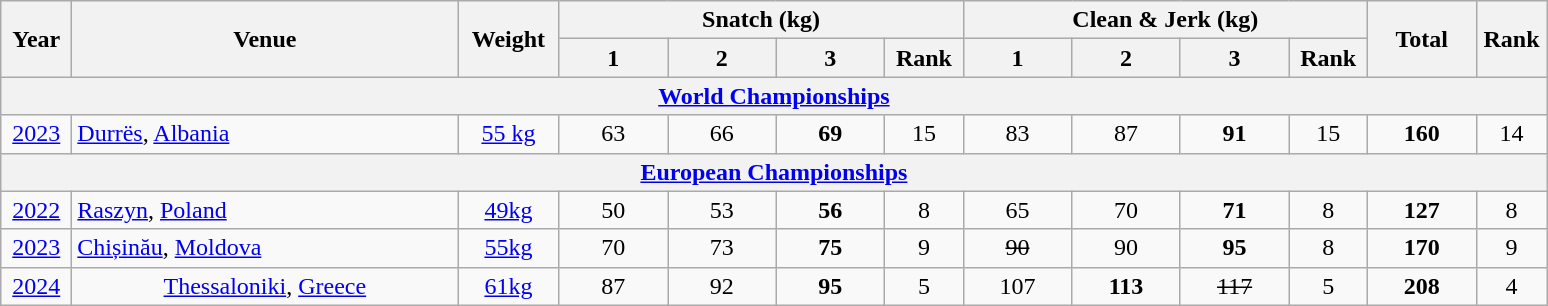<table class="wikitable" style="text-align:center;">
<tr>
<th rowspan="2" width="40">Year</th>
<th rowspan="2" width="250">Venue</th>
<th rowspan="2" width="60">Weight</th>
<th colspan="4">Snatch (kg)</th>
<th colspan="4">Clean & Jerk (kg)</th>
<th rowspan="2" width="65">Total</th>
<th rowspan="2" width="40">Rank</th>
</tr>
<tr>
<th width="65">1</th>
<th width="65">2</th>
<th width="65">3</th>
<th width="45">Rank</th>
<th width="65">1</th>
<th width="65">2</th>
<th width="65">3</th>
<th width="45">Rank</th>
</tr>
<tr>
<th colspan="13"><a href='#'>World Championships</a></th>
</tr>
<tr>
<td><a href='#'>2023</a></td>
<td align="left"> <a href='#'>Durrës</a>, <a href='#'>Albania</a></td>
<td><a href='#'>55 kg</a></td>
<td>63</td>
<td>66</td>
<td><strong>69</strong></td>
<td>15</td>
<td>83</td>
<td>87</td>
<td><strong>91</strong></td>
<td>15</td>
<td><strong>160</strong></td>
<td>14</td>
</tr>
<tr>
<th colspan=13><a href='#'>European Championships</a></th>
</tr>
<tr>
<td><a href='#'>2022</a></td>
<td align="left"> <a href='#'>Raszyn</a>, <a href='#'>Poland</a></td>
<td><a href='#'>49kg</a></td>
<td>50</td>
<td>53</td>
<td><strong>56</strong></td>
<td>8</td>
<td>65</td>
<td>70</td>
<td><strong>71</strong></td>
<td>8</td>
<td><strong>127</strong></td>
<td>8</td>
</tr>
<tr>
<td><a href='#'>2023</a></td>
<td align="left"> <a href='#'>Chișinău</a>, <a href='#'>Moldova</a></td>
<td><a href='#'>55kg</a></td>
<td>70</td>
<td>73</td>
<td><strong>75</strong></td>
<td>9</td>
<td><s>90</s></td>
<td>90</td>
<td><strong>95</strong></td>
<td>8</td>
<td><strong>170</strong></td>
<td>9</td>
</tr>
<tr>
<td><a href='#'>2024</a></td>
<td> <a href='#'>Thessaloniki</a>, <a href='#'>Greece</a></td>
<td><a href='#'>61kg</a></td>
<td>87</td>
<td>92</td>
<td><strong>95</strong></td>
<td>5</td>
<td>107</td>
<td><strong>113</strong></td>
<td><s>117</s></td>
<td>5</td>
<td><strong>208</strong></td>
<td>4</td>
</tr>
</table>
